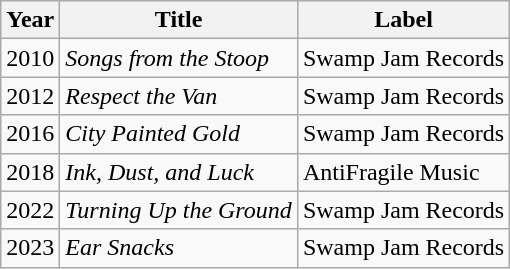<table class="wikitable">
<tr>
<th>Year</th>
<th>Title</th>
<th>Label</th>
</tr>
<tr>
<td>2010</td>
<td><em>Songs from the Stoop</em></td>
<td>Swamp Jam Records</td>
</tr>
<tr>
<td>2012</td>
<td><em>Respect the Van</em></td>
<td>Swamp Jam Records</td>
</tr>
<tr>
<td>2016</td>
<td><em>City Painted Gold</em></td>
<td>Swamp Jam Records</td>
</tr>
<tr>
<td>2018</td>
<td><em>Ink, Dust, and Luck</em></td>
<td>AntiFragile Music</td>
</tr>
<tr>
<td>2022</td>
<td><em>Turning Up the Ground</em></td>
<td>Swamp Jam Records</td>
</tr>
<tr>
<td>2023</td>
<td><em>Ear Snacks</em></td>
<td>Swamp Jam Records</td>
</tr>
</table>
